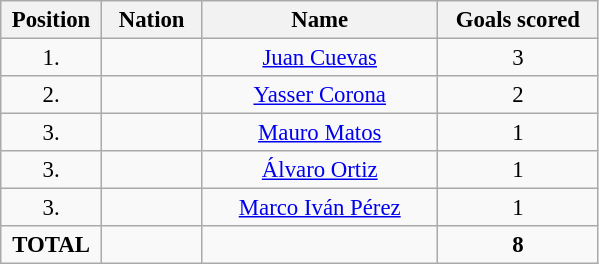<table class="wikitable" style="font-size: 95%; text-align: center;">
<tr>
<th width=60>Position</th>
<th width=60>Nation</th>
<th width=150>Name</th>
<th width=100>Goals scored</th>
</tr>
<tr>
<td>1.</td>
<td></td>
<td><a href='#'>Juan Cuevas</a></td>
<td>3</td>
</tr>
<tr>
<td>2.</td>
<td></td>
<td><a href='#'>Yasser Corona</a></td>
<td>2</td>
</tr>
<tr>
<td>3.</td>
<td></td>
<td><a href='#'>Mauro Matos</a></td>
<td>1</td>
</tr>
<tr>
<td>3.</td>
<td></td>
<td><a href='#'>Álvaro Ortiz</a></td>
<td>1</td>
</tr>
<tr>
<td>3.</td>
<td></td>
<td><a href='#'>Marco Iván Pérez</a></td>
<td>1</td>
</tr>
<tr>
<td><strong>TOTAL</strong></td>
<td></td>
<td></td>
<td><strong>8</strong></td>
</tr>
</table>
